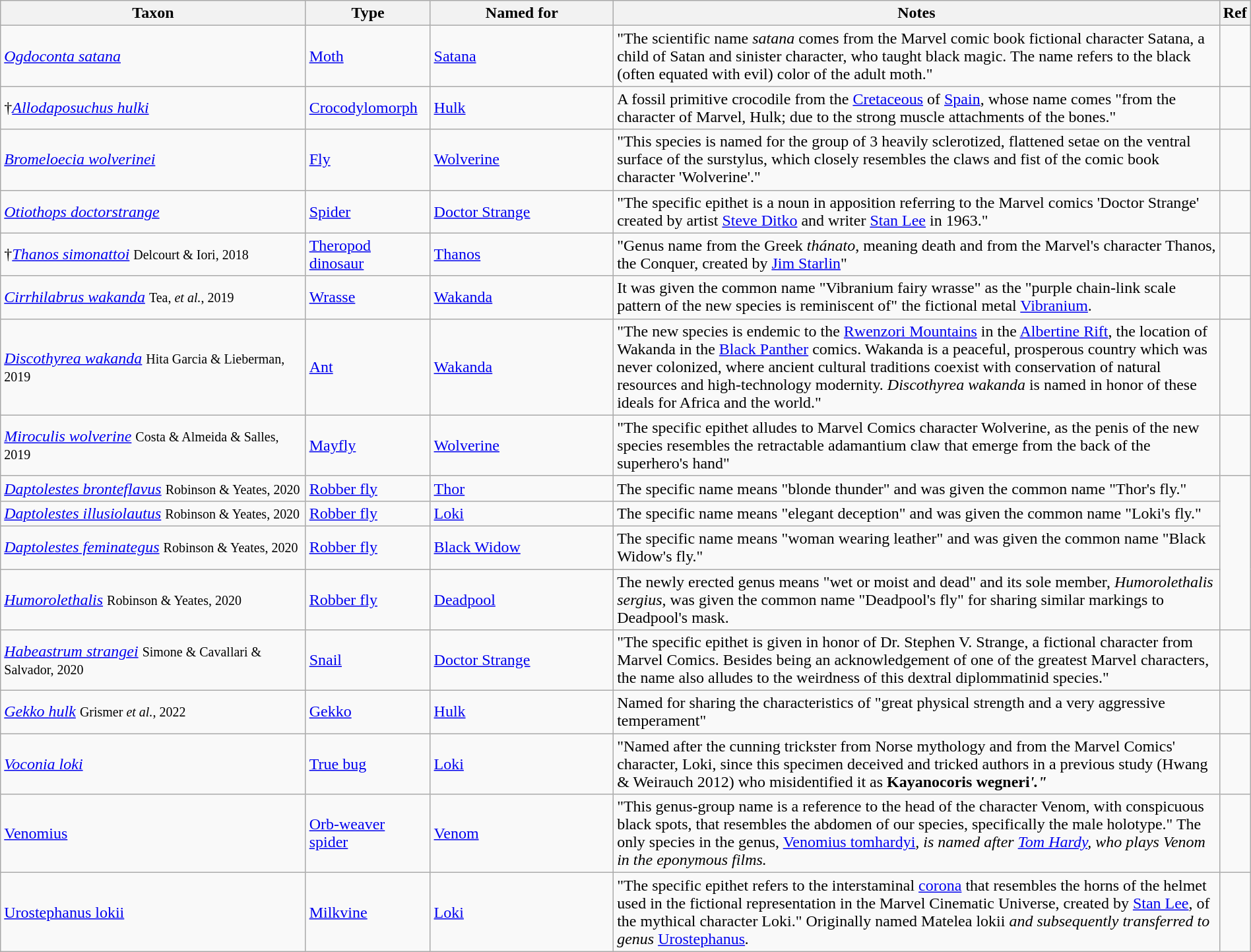<table class="wikitable sortable" width="100%">
<tr>
<th style="width:25%;">Taxon</th>
<th style="width:10%;">Type</th>
<th style="width:15%;">Named for</th>
<th style="width:50%;">Notes</th>
<th class="unsortable">Ref</th>
</tr>
<tr>
<td><em><a href='#'>Ogdoconta satana</a></em> </td>
<td><a href='#'>Moth</a></td>
<td><a href='#'>Satana</a></td>
<td>"The scientific name <em>satana</em> comes from the Marvel comic book fictional character Satana, a child of Satan and sinister character, who taught black magic. The name refers to the black (often equated with evil) color of the adult moth."</td>
<td></td>
</tr>
<tr>
<td>†<em><a href='#'>Allodaposuchus hulki</a></em> </td>
<td><a href='#'>Crocodylomorph</a></td>
<td><a href='#'>Hulk</a></td>
<td>A fossil primitive crocodile from the <a href='#'>Cretaceous</a> of <a href='#'>Spain</a>, whose name comes "from the character of Marvel, Hulk; due to the strong muscle attachments of the bones."</td>
<td></td>
</tr>
<tr>
<td><em><a href='#'>Bromeloecia wolverinei</a></em> </td>
<td><a href='#'>Fly</a></td>
<td><a href='#'>Wolverine</a></td>
<td>"This species is named for the group of 3 heavily sclerotized, flattened setae on the ventral surface of the surstylus, which closely resembles the claws and fist of the comic book character 'Wolverine'."</td>
<td></td>
</tr>
<tr>
<td><em><a href='#'>Otiothops doctorstrange</a></em> </td>
<td><a href='#'>Spider</a></td>
<td><a href='#'>Doctor Strange</a></td>
<td>"The specific epithet is a noun in apposition referring to the Marvel comics 'Doctor Strange' created by artist <a href='#'>Steve Ditko</a> and writer <a href='#'>Stan Lee</a> in 1963."</td>
<td></td>
</tr>
<tr>
<td>†<em><a href='#'>Thanos simonattoi</a></em> <small>Delcourt & Iori, 2018</small></td>
<td><a href='#'>Theropod</a> <a href='#'>dinosaur</a></td>
<td><a href='#'>Thanos</a></td>
<td>"Genus name from the Greek <em>thánato</em>, meaning death and from the Marvel's character Thanos, the Conquer, created by <a href='#'>Jim Starlin</a>"</td>
<td></td>
</tr>
<tr>
<td><em><a href='#'>Cirrhilabrus wakanda</a></em> <small>Tea, <em>et al.</em>, 2019</small></td>
<td><a href='#'>Wrasse</a></td>
<td><a href='#'>Wakanda</a></td>
<td>It was given the common name "Vibranium fairy wrasse" as the "purple chain-link scale pattern of the new species is reminiscent of" the fictional metal <a href='#'>Vibranium</a>.</td>
<td></td>
</tr>
<tr>
<td><em><a href='#'>Discothyrea wakanda</a></em> <small>Hita Garcia & Lieberman, 2019</small></td>
<td><a href='#'>Ant</a></td>
<td><a href='#'>Wakanda</a></td>
<td>"The new species is endemic to the <a href='#'>Rwenzori Mountains</a> in the <a href='#'>Albertine Rift</a>, the location of Wakanda in the <a href='#'>Black Panther</a> comics. Wakanda is a peaceful, prosperous country which was never colonized, where ancient cultural traditions coexist with conservation of natural resources and high-technology modernity. <em>Discothyrea wakanda</em> is named in honor of these ideals for Africa and the world."</td>
<td></td>
</tr>
<tr>
<td><em><a href='#'>Miroculis wolverine</a></em> <small>Costa & Almeida & Salles, 2019</small></td>
<td><a href='#'>Mayfly</a></td>
<td><a href='#'>Wolverine</a></td>
<td>"The specific epithet alludes to Marvel Comics character Wolverine, as the penis of the new species resembles the retractable adamantium claw that emerge from the back of the superhero's hand"</td>
<td></td>
</tr>
<tr>
<td><em><a href='#'>Daptolestes bronteflavus</a></em> <small>Robinson & Yeates, 2020</small></td>
<td><a href='#'>Robber fly</a></td>
<td><a href='#'>Thor</a></td>
<td>The specific name means "blonde thunder" and was given the common name "Thor's fly."</td>
<td rowspan="4"></td>
</tr>
<tr>
<td><em><a href='#'>Daptolestes illusiolautus</a></em> <small>Robinson & Yeates, 2020</small></td>
<td><a href='#'>Robber fly</a></td>
<td><a href='#'>Loki</a></td>
<td>The specific name means "elegant deception" and was given the common name "Loki's fly."</td>
</tr>
<tr>
<td><em><a href='#'>Daptolestes feminategus</a></em> <small>Robinson & Yeates, 2020</small></td>
<td><a href='#'>Robber fly</a></td>
<td><a href='#'>Black Widow</a></td>
<td>The specific name means "woman wearing leather" and was given the common name "Black Widow's fly."</td>
</tr>
<tr>
<td><em><a href='#'>Humorolethalis</a></em> <small>Robinson & Yeates, 2020</small></td>
<td><a href='#'>Robber fly</a></td>
<td><a href='#'>Deadpool</a></td>
<td>The newly erected genus means "wet or moist and dead" and its sole member, <em>Humorolethalis sergius</em>, was given the common name "Deadpool's fly" for sharing similar markings to Deadpool's mask.</td>
</tr>
<tr>
<td><em><a href='#'>Habeastrum strangei</a></em> <small>Simone & Cavallari & Salvador, 2020</small></td>
<td><a href='#'>Snail</a></td>
<td><a href='#'>Doctor Strange</a></td>
<td>"The specific epithet is given in honor of Dr. Stephen V. Strange, a fictional character from Marvel Comics. Besides being an acknowledgement of one of the greatest Marvel characters, the name also alludes to the weirdness of this dextral diplommatinid species."</td>
<td></td>
</tr>
<tr>
<td><em><a href='#'>Gekko hulk</a></em> <small>Grismer <em>et al.</em>, 2022</small></td>
<td><a href='#'>Gekko</a></td>
<td><a href='#'>Hulk</a></td>
<td>Named for sharing the characteristics of "great physical strength and a very aggressive temperament"</td>
<td></td>
</tr>
<tr>
<td><em><a href='#'>Voconia loki</a></em> </td>
<td><a href='#'>True bug</a></td>
<td><a href='#'>Loki</a></td>
<td>"Named after the cunning trickster from Norse mythology and from the Marvel Comics' character, Loki, since this specimen deceived and tricked authors in a previous study (Hwang & Weirauch 2012) who misidentified it as <strong>Kayanocoris wegneri<em>'."</td>
<td></td>
</tr>
<tr>
<td></em><a href='#'>Venomius</a><em> </td>
<td><a href='#'>Orb-weaver spider</a></td>
<td><a href='#'>Venom</a></td>
<td>"This genus-group name is a reference to the head of the character Venom, with conspicuous black spots, that resembles the abdomen of our species, specifically the male holotype." The only species in the genus, </em><a href='#'>Venomius tomhardyi</a><em>, is named after <a href='#'>Tom Hardy</a>, who plays Venom in the eponymous films.</td>
<td></td>
</tr>
<tr>
<td></em><a href='#'>Urostephanus lokii</a><em> </td>
<td><a href='#'>Milkvine</a></td>
<td><a href='#'>Loki</a></td>
<td>"The specific epithet refers to the interstaminal <a href='#'>corona</a> that resembles the horns of the helmet used in the fictional representation in the Marvel Cinematic Universe, created by <a href='#'>Stan Lee</a>, of the mythical character Loki." Originally named </em>Matelea lokii<em> and subsequently transferred to genus </em><a href='#'>Urostephanus</a><em>.</td>
<td></td>
</tr>
</table>
